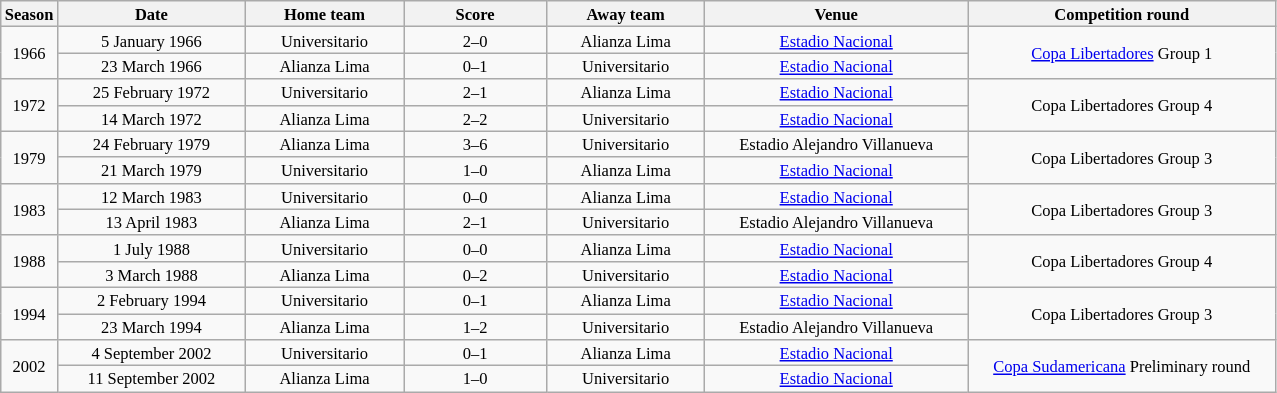<table class="wikitable" style="text-align:center; font-size:11px">
<tr>
<th>Season</th>
<th width="120">Date</th>
<th width="100">Home team</th>
<th width="90">Score</th>
<th width="100">Away team</th>
<th width="170">Venue</th>
<th width="200">Competition round</th>
</tr>
<tr>
<td rowspan=2>1966</td>
<td>5 January 1966</td>
<td>Universitario</td>
<td>2–0</td>
<td>Alianza Lima</td>
<td><a href='#'>Estadio Nacional</a></td>
<td rowspan="2"><a href='#'>Copa Libertadores</a> Group 1</td>
</tr>
<tr>
<td>23 March 1966</td>
<td>Alianza Lima</td>
<td>0–1</td>
<td>Universitario</td>
<td><a href='#'>Estadio Nacional</a></td>
</tr>
<tr>
<td rowspan=2>1972</td>
<td>25 February 1972</td>
<td>Universitario</td>
<td>2–1</td>
<td>Alianza Lima</td>
<td><a href='#'>Estadio Nacional</a></td>
<td rowspan="2">Copa Libertadores Group 4</td>
</tr>
<tr>
<td>14 March 1972</td>
<td>Alianza Lima</td>
<td>2–2</td>
<td>Universitario</td>
<td><a href='#'>Estadio Nacional</a></td>
</tr>
<tr>
<td rowspan=2>1979</td>
<td>24 February 1979</td>
<td>Alianza Lima</td>
<td>3–6</td>
<td>Universitario</td>
<td>Estadio Alejandro Villanueva</td>
<td rowspan=2>Copa Libertadores Group 3</td>
</tr>
<tr>
<td>21 March 1979</td>
<td>Universitario</td>
<td>1–0</td>
<td>Alianza Lima</td>
<td><a href='#'>Estadio Nacional</a></td>
</tr>
<tr>
<td rowspan=2>1983</td>
<td>12 March 1983</td>
<td>Universitario</td>
<td>0–0</td>
<td>Alianza Lima</td>
<td><a href='#'>Estadio Nacional</a></td>
<td rowspan="2">Copa Libertadores Group 3</td>
</tr>
<tr>
<td>13 April 1983</td>
<td>Alianza Lima</td>
<td>2–1</td>
<td>Universitario</td>
<td>Estadio Alejandro Villanueva</td>
</tr>
<tr>
<td rowspan=2>1988</td>
<td>1 July 1988</td>
<td>Universitario</td>
<td>0–0</td>
<td>Alianza Lima</td>
<td><a href='#'>Estadio Nacional</a></td>
<td rowspan="2">Copa Libertadores Group 4</td>
</tr>
<tr>
<td>3 March 1988</td>
<td>Alianza Lima</td>
<td>0–2</td>
<td>Universitario</td>
<td><a href='#'>Estadio Nacional</a></td>
</tr>
<tr>
<td rowspan=2>1994</td>
<td>2 February 1994</td>
<td>Universitario</td>
<td>0–1</td>
<td>Alianza Lima</td>
<td><a href='#'>Estadio Nacional</a></td>
<td rowspan="2">Copa Libertadores Group 3</td>
</tr>
<tr>
<td>23 March 1994</td>
<td>Alianza Lima</td>
<td>1–2</td>
<td>Universitario</td>
<td>Estadio Alejandro Villanueva</td>
</tr>
<tr>
<td rowspan=2>2002</td>
<td>4 September 2002</td>
<td>Universitario</td>
<td>0–1</td>
<td>Alianza Lima</td>
<td><a href='#'>Estadio Nacional</a></td>
<td rowspan="2"><a href='#'>Copa Sudamericana</a> Preliminary round</td>
</tr>
<tr>
<td>11 September 2002</td>
<td>Alianza Lima</td>
<td>1–0</td>
<td>Universitario</td>
<td><a href='#'>Estadio Nacional</a></td>
</tr>
</table>
